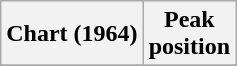<table class="wikitable sortable plainrowheaders" style="text-align:left">
<tr>
<th scope="col">Chart (1964)</th>
<th scope="col">Peak<br>position</th>
</tr>
<tr>
</tr>
</table>
